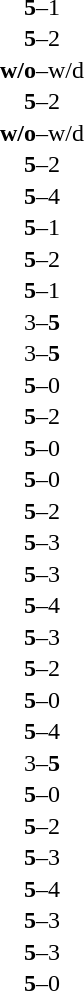<table width="100%" cellspacing="1">
<tr>
<th width=45%></th>
<th width=10%></th>
<th width=45%></th>
</tr>
<tr>
<td><strong></strong></td>
<td align="center"><strong>5</strong>–1</td>
<td></td>
</tr>
<tr>
<td><strong></strong></td>
<td align="center"><strong>5</strong>–2</td>
<td></td>
</tr>
<tr>
<td><strong></strong></td>
<td align="center"><strong>w/o</strong>–w/d</td>
<td></td>
</tr>
<tr>
<td><strong></strong></td>
<td align="center"><strong>5</strong>–2</td>
<td></td>
</tr>
<tr>
<td><strong></strong></td>
<td align="center"><strong>w/o</strong>–w/d</td>
<td></td>
</tr>
<tr>
<td><strong></strong></td>
<td align="center"><strong>5</strong>–2</td>
<td></td>
</tr>
<tr>
<td><strong></strong></td>
<td align="center"><strong>5</strong>–4</td>
<td></td>
</tr>
<tr>
<td><strong></strong></td>
<td align="center"><strong>5</strong>–1</td>
<td></td>
</tr>
<tr>
<td><strong></strong></td>
<td align="center"><strong>5</strong>–2</td>
<td></td>
</tr>
<tr>
<td><strong></strong></td>
<td align="center"><strong>5</strong>–1</td>
<td></td>
</tr>
<tr>
<td></td>
<td align="center">3–<strong>5</strong></td>
<td><strong></strong></td>
</tr>
<tr>
<td></td>
<td align="center">3–<strong>5</strong></td>
<td><strong></strong></td>
</tr>
<tr>
<td><strong></strong></td>
<td align="center"><strong>5</strong>–0</td>
<td></td>
</tr>
<tr>
<td><strong></strong></td>
<td align="center"><strong>5</strong>–2</td>
<td></td>
</tr>
<tr>
<td><strong></strong></td>
<td align="center"><strong>5</strong>–0</td>
<td></td>
</tr>
<tr>
<td><strong></strong></td>
<td align="center"><strong>5</strong>–0</td>
<td></td>
</tr>
<tr>
<td><strong></strong></td>
<td align="center"><strong>5</strong>–2</td>
<td></td>
</tr>
<tr>
<td><strong></strong></td>
<td align="center"><strong>5</strong>–3</td>
<td></td>
</tr>
<tr>
<td><strong></strong></td>
<td align="center"><strong>5</strong>–3</td>
<td></td>
</tr>
<tr>
<td><strong></strong></td>
<td align="center"><strong>5</strong>–4</td>
<td></td>
</tr>
<tr>
<td><strong></strong></td>
<td align="center"><strong>5</strong>–3</td>
<td></td>
</tr>
<tr>
<td><strong></strong></td>
<td align="center"><strong>5</strong>–2</td>
<td></td>
</tr>
<tr>
<td><strong></strong></td>
<td align="center"><strong>5</strong>–0</td>
<td></td>
</tr>
<tr>
<td><strong></strong></td>
<td align="center"><strong>5</strong>–4</td>
<td></td>
</tr>
<tr>
<td></td>
<td align="center">3–<strong>5</strong></td>
<td><strong></strong></td>
</tr>
<tr>
<td><strong></strong></td>
<td align="center"><strong>5</strong>–0</td>
<td></td>
</tr>
<tr>
<td><strong></strong></td>
<td align="center"><strong>5</strong>–2</td>
<td></td>
</tr>
<tr>
<td><strong></strong></td>
<td align="center"><strong>5</strong>–3</td>
<td></td>
</tr>
<tr>
<td><strong></strong></td>
<td align="center"><strong>5</strong>–4</td>
<td></td>
</tr>
<tr>
<td><strong></strong></td>
<td align="center"><strong>5</strong>–3</td>
<td></td>
</tr>
<tr>
<td><strong></strong></td>
<td align="center"><strong>5</strong>–3</td>
<td></td>
</tr>
<tr>
<td><strong></strong></td>
<td align="center"><strong>5</strong>–0</td>
<td></td>
</tr>
</table>
